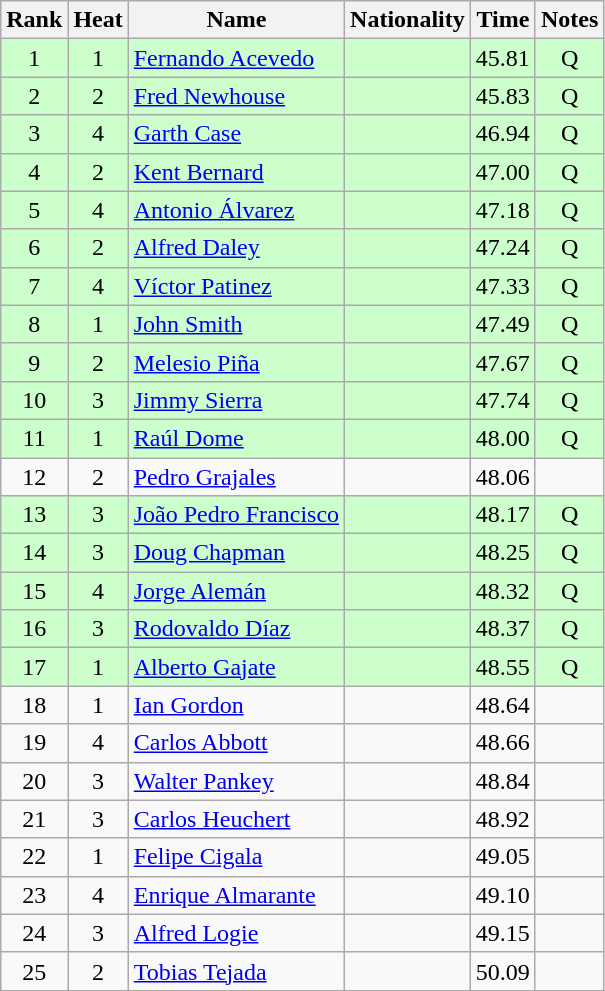<table class="wikitable sortable" style="text-align:center">
<tr>
<th>Rank</th>
<th>Heat</th>
<th>Name</th>
<th>Nationality</th>
<th>Time</th>
<th>Notes</th>
</tr>
<tr bgcolor=ccffcc>
<td>1</td>
<td>1</td>
<td align=left><a href='#'>Fernando Acevedo</a></td>
<td align=left></td>
<td>45.81</td>
<td>Q</td>
</tr>
<tr bgcolor=ccffcc>
<td>2</td>
<td>2</td>
<td align=left><a href='#'>Fred Newhouse</a></td>
<td align=left></td>
<td>45.83</td>
<td>Q</td>
</tr>
<tr bgcolor=ccffcc>
<td>3</td>
<td>4</td>
<td align=left><a href='#'>Garth Case</a></td>
<td align=left></td>
<td>46.94</td>
<td>Q</td>
</tr>
<tr bgcolor=ccffcc>
<td>4</td>
<td>2</td>
<td align=left><a href='#'>Kent Bernard</a></td>
<td align=left></td>
<td>47.00</td>
<td>Q</td>
</tr>
<tr bgcolor=ccffcc>
<td>5</td>
<td>4</td>
<td align=left><a href='#'>Antonio Álvarez</a></td>
<td align=left></td>
<td>47.18</td>
<td>Q</td>
</tr>
<tr bgcolor=ccffcc>
<td>6</td>
<td>2</td>
<td align=left><a href='#'>Alfred Daley</a></td>
<td align=left></td>
<td>47.24</td>
<td>Q</td>
</tr>
<tr bgcolor=ccffcc>
<td>7</td>
<td>4</td>
<td align=left><a href='#'>Víctor Patinez</a></td>
<td align=left></td>
<td>47.33</td>
<td>Q</td>
</tr>
<tr bgcolor=ccffcc>
<td>8</td>
<td>1</td>
<td align=left><a href='#'>John Smith</a></td>
<td align=left></td>
<td>47.49</td>
<td>Q</td>
</tr>
<tr bgcolor=ccffcc>
<td>9</td>
<td>2</td>
<td align=left><a href='#'>Melesio Piña</a></td>
<td align=left></td>
<td>47.67</td>
<td>Q</td>
</tr>
<tr bgcolor=ccffcc>
<td>10</td>
<td>3</td>
<td align=left><a href='#'>Jimmy Sierra</a></td>
<td align=left></td>
<td>47.74</td>
<td>Q</td>
</tr>
<tr bgcolor=ccffcc>
<td>11</td>
<td>1</td>
<td align=left><a href='#'>Raúl Dome</a></td>
<td align=left></td>
<td>48.00</td>
<td>Q</td>
</tr>
<tr>
<td>12</td>
<td>2</td>
<td align=left><a href='#'>Pedro Grajales</a></td>
<td align=left></td>
<td>48.06</td>
<td></td>
</tr>
<tr bgcolor=ccffcc>
<td>13</td>
<td>3</td>
<td align=left><a href='#'>João Pedro Francisco</a></td>
<td align=left></td>
<td>48.17</td>
<td>Q</td>
</tr>
<tr bgcolor=ccffcc>
<td>14</td>
<td>3</td>
<td align=left><a href='#'>Doug Chapman</a></td>
<td align=left></td>
<td>48.25</td>
<td>Q</td>
</tr>
<tr bgcolor=ccffcc>
<td>15</td>
<td>4</td>
<td align=left><a href='#'>Jorge Alemán</a></td>
<td align=left></td>
<td>48.32</td>
<td>Q</td>
</tr>
<tr bgcolor=ccffcc>
<td>16</td>
<td>3</td>
<td align=left><a href='#'>Rodovaldo Díaz</a></td>
<td align=left></td>
<td>48.37</td>
<td>Q</td>
</tr>
<tr bgcolor=ccffcc>
<td>17</td>
<td>1</td>
<td align=left><a href='#'>Alberto Gajate</a></td>
<td align=left></td>
<td>48.55</td>
<td>Q</td>
</tr>
<tr>
<td>18</td>
<td>1</td>
<td align=left><a href='#'>Ian Gordon</a></td>
<td align=left></td>
<td>48.64</td>
<td></td>
</tr>
<tr>
<td>19</td>
<td>4</td>
<td align=left><a href='#'>Carlos Abbott</a></td>
<td align=left></td>
<td>48.66</td>
<td></td>
</tr>
<tr>
<td>20</td>
<td>3</td>
<td align=left><a href='#'>Walter Pankey</a></td>
<td align=left></td>
<td>48.84</td>
<td></td>
</tr>
<tr>
<td>21</td>
<td>3</td>
<td align=left><a href='#'>Carlos Heuchert</a></td>
<td align=left></td>
<td>48.92</td>
<td></td>
</tr>
<tr>
<td>22</td>
<td>1</td>
<td align=left><a href='#'>Felipe Cigala</a></td>
<td align=left></td>
<td>49.05</td>
<td></td>
</tr>
<tr>
<td>23</td>
<td>4</td>
<td align=left><a href='#'>Enrique Almarante</a></td>
<td align=left></td>
<td>49.10</td>
<td></td>
</tr>
<tr>
<td>24</td>
<td>3</td>
<td align=left><a href='#'>Alfred Logie</a></td>
<td align=left></td>
<td>49.15</td>
<td></td>
</tr>
<tr>
<td>25</td>
<td>2</td>
<td align=left><a href='#'>Tobias Tejada</a></td>
<td align=left></td>
<td>50.09</td>
<td></td>
</tr>
</table>
